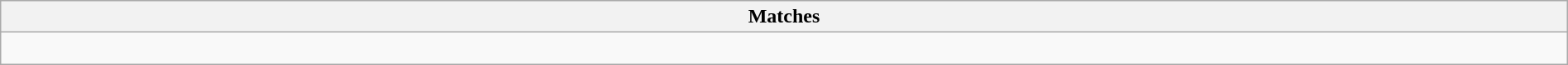<table class="wikitable collapsible collapsed" style="width:100%;">
<tr>
<th>Matches</th>
</tr>
<tr>
<td><br></td>
</tr>
</table>
